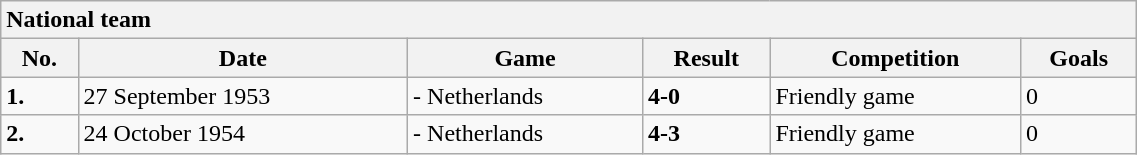<table class="wikitable" style="width: 60%; margin-bottom: 10px;">
<tr>
<th colspan="6" style="text-align:left;">National team</th>
</tr>
<tr>
<th>No.</th>
<th>Date</th>
<th>Game</th>
<th>Result</th>
<th>Competition</th>
<th>Goals</th>
</tr>
<tr>
<td><strong>1.</strong></td>
<td>27 September 1953</td>
<td> -  Netherlands</td>
<td><strong>4-0</strong></td>
<td>Friendly game</td>
<td>0</td>
</tr>
<tr>
<td><strong>2.</strong></td>
<td>24 October 1954</td>
<td> -  Netherlands</td>
<td><strong>4-3</strong></td>
<td>Friendly game</td>
<td>0</td>
</tr>
</table>
